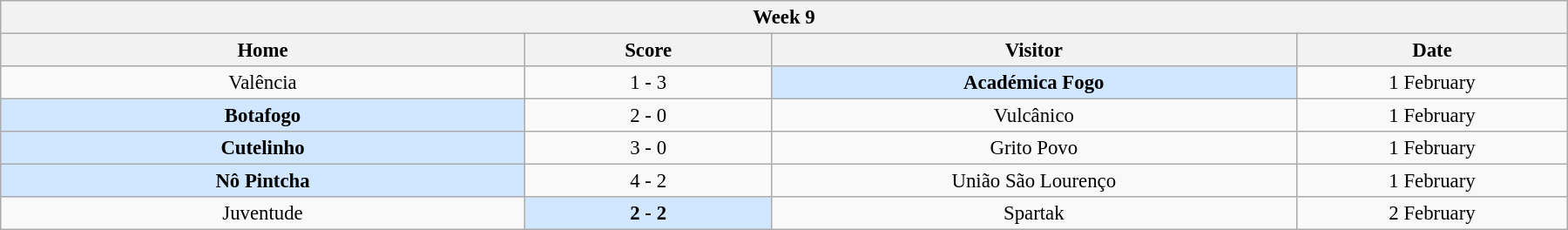<table class="wikitable" style="margin:1em auto; font-size:95%; text-align: center; width: 95%;">
<tr>
<th colspan="12"  style="with:100%; text-align:center;">Week 9</th>
</tr>
<tr>
<th style="width:200px;">Home</th>
<th width="90">Score</th>
<th style="width:200px;">Visitor</th>
<th style="width:100px;">Date</th>
</tr>
<tr align=center>
<td>Valência</td>
<td>1 - 3</td>
<td style="background:#d0e7ff;"><strong>Académica Fogo</strong></td>
<td>1 February</td>
</tr>
<tr align=center>
<td style="background:#d0e7ff;"><strong>Botafogo</strong></td>
<td>2 - 0</td>
<td>Vulcânico</td>
<td>1 February</td>
</tr>
<tr align=center>
<td style="background:#d0e7ff;"><strong>Cutelinho</strong></td>
<td>3 - 0</td>
<td>Grito Povo</td>
<td>1 February</td>
</tr>
<tr align=center>
<td style="background:#d0e7ff;"><strong>Nô Pintcha</strong></td>
<td>4 - 2</td>
<td>União São Lourenço</td>
<td>1 February</td>
</tr>
<tr align=center>
<td>Juventude</td>
<td style="background:#d0e7ff;"><strong>2 - 2</strong></td>
<td>Spartak</td>
<td>2 February</td>
</tr>
</table>
